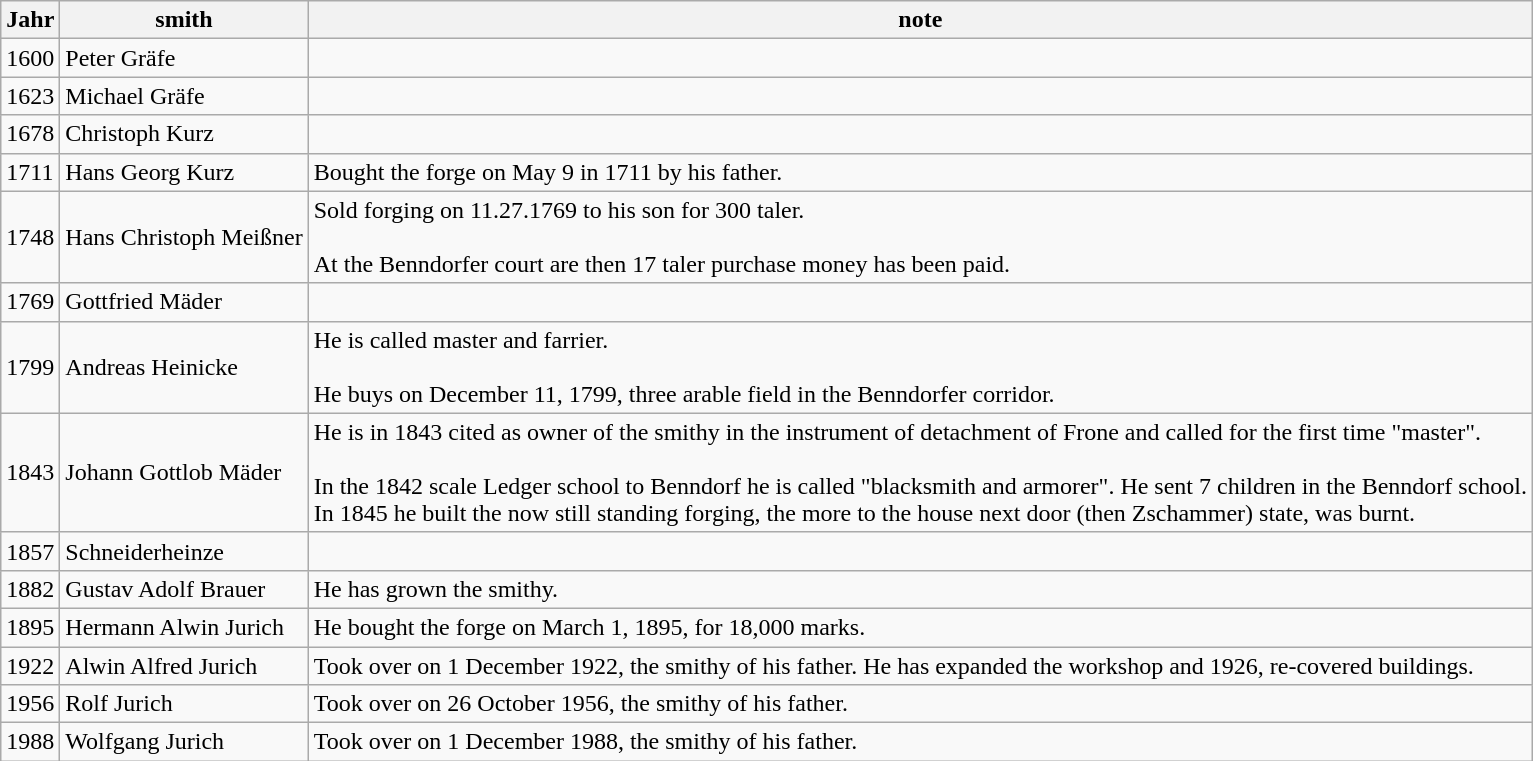<table class="wikitable">
<tr>
<th>Jahr</th>
<th>smith</th>
<th>note</th>
</tr>
<tr>
<td>1600</td>
<td>Peter Gräfe</td>
<td></td>
</tr>
<tr>
<td>1623</td>
<td>Michael Gräfe</td>
<td></td>
</tr>
<tr>
<td>1678</td>
<td>Christoph Kurz</td>
<td></td>
</tr>
<tr>
<td>1711</td>
<td>Hans Georg Kurz</td>
<td>Bought the forge on May 9 in 1711 by his father.</td>
</tr>
<tr>
<td>1748</td>
<td>Hans Christoph Meißner</td>
<td>Sold forging on 11.27.1769 to his son for 300 taler. <br><br>At the Benndorfer court are then 17 taler purchase money has been paid.</td>
</tr>
<tr>
<td>1769</td>
<td>Gottfried Mäder</td>
<td></td>
</tr>
<tr>
<td>1799</td>
<td>Andreas Heinicke</td>
<td>He is called master and farrier. <br><br>He buys on December 11, 1799, three arable field in the Benndorfer corridor.</td>
</tr>
<tr>
<td>1843</td>
<td>Johann Gottlob Mäder</td>
<td>He is in 1843 cited as owner of the smithy in the instrument of detachment of Frone and called for the first time "master". <br><br>In the 1842 scale Ledger school to Benndorf he is called "blacksmith and armorer". He sent 7 children in the Benndorf school. <br>
In 1845 he built the now still standing forging, the more to the house next door (then Zschammer) state, was burnt.</td>
</tr>
<tr>
<td>1857</td>
<td>Schneiderheinze</td>
<td></td>
</tr>
<tr>
<td>1882</td>
<td>Gustav Adolf Brauer</td>
<td>He has grown the smithy.</td>
</tr>
<tr>
<td>1895</td>
<td>Hermann Alwin Jurich</td>
<td>He bought the forge on March 1, 1895, for 18,000 marks.</td>
</tr>
<tr>
<td>1922</td>
<td>Alwin Alfred Jurich</td>
<td>Took over on 1 December 1922, the smithy of his father. He has expanded the workshop and 1926, re-covered buildings.</td>
</tr>
<tr>
<td>1956</td>
<td>Rolf Jurich</td>
<td>Took over on 26 October 1956, the smithy of his father.</td>
</tr>
<tr>
<td>1988</td>
<td>Wolfgang Jurich</td>
<td>Took over on 1 December 1988, the smithy of his father.</td>
</tr>
</table>
